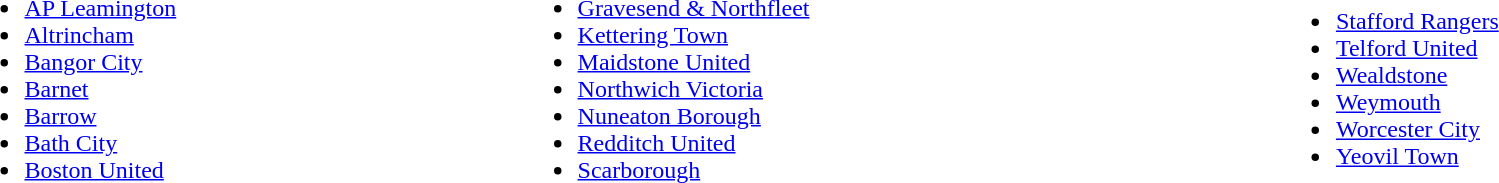<table style="width:100%;">
<tr>
<td><br><ul><li><a href='#'>AP Leamington</a></li><li><a href='#'>Altrincham</a></li><li><a href='#'>Bangor City</a></li><li><a href='#'>Barnet</a></li><li><a href='#'>Barrow</a></li><li><a href='#'>Bath City</a></li><li><a href='#'>Boston United</a></li></ul></td>
<td><br><ul><li><a href='#'>Gravesend & Northfleet</a></li><li><a href='#'>Kettering Town</a></li><li><a href='#'>Maidstone United</a></li><li><a href='#'>Northwich Victoria</a></li><li><a href='#'>Nuneaton Borough</a></li><li><a href='#'>Redditch United</a></li><li><a href='#'>Scarborough</a></li></ul></td>
<td><br><ul><li><a href='#'>Stafford Rangers</a></li><li><a href='#'>Telford United</a></li><li><a href='#'>Wealdstone</a></li><li><a href='#'>Weymouth</a></li><li><a href='#'>Worcester City</a></li><li><a href='#'>Yeovil Town</a></li></ul></td>
</tr>
</table>
